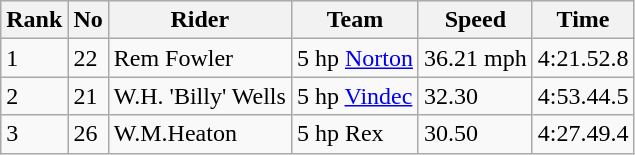<table class="wikitable">
<tr style="background:#efefef;">
<th>Rank</th>
<th>No</th>
<th>Rider</th>
<th>Team</th>
<th>Speed</th>
<th>Time</th>
</tr>
<tr>
<td>1</td>
<td>22</td>
<td> Rem Fowler</td>
<td>5 hp <a href='#'>Norton</a></td>
<td>36.21 mph</td>
<td>4:21.52.8</td>
</tr>
<tr>
<td>2</td>
<td>21</td>
<td> W.H. 'Billy' Wells</td>
<td>5 hp <a href='#'>Vindec</a></td>
<td>32.30</td>
<td>4:53.44.5</td>
</tr>
<tr>
<td>3</td>
<td>26</td>
<td> W.M.Heaton</td>
<td>5 hp Rex</td>
<td>30.50</td>
<td>4:27.49.4</td>
</tr>
</table>
